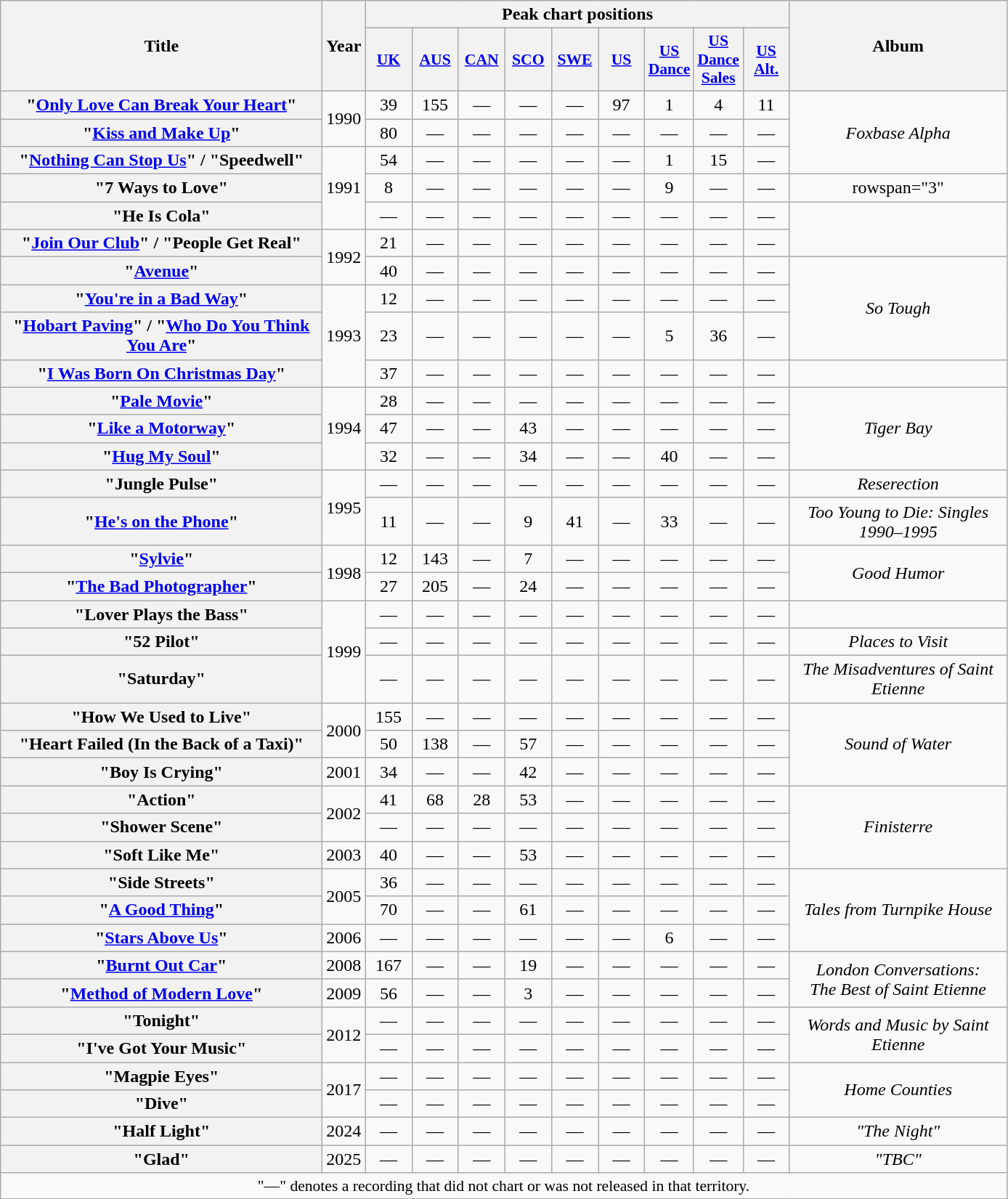<table class="wikitable plainrowheaders" style="text-align:center">
<tr>
<th scope="col" rowspan="2" style="width:18em;">Title</th>
<th scope="col" rowspan="2" style="width:1em;">Year</th>
<th scope="col" colspan="9">Peak chart positions</th>
<th scope="col" rowspan="2" style="width:12em;">Album</th>
</tr>
<tr>
<th scope="col" style="width:2.5em;font-size:90%;"><a href='#'>UK</a><br></th>
<th scope="col" style="width:2.5em;font-size:90%;"><a href='#'>AUS</a><br></th>
<th scope="col" style="width:2.5em;font-size:90%;"><a href='#'>CAN</a><br></th>
<th scope="col" style="width:2.5em;font-size:90%;"><a href='#'>SCO</a><br></th>
<th scope="col" style="width:2.5em;font-size:90%;"><a href='#'>SWE</a><br></th>
<th scope="col" style="width:2.5em;font-size:90%;"><a href='#'>US</a><br></th>
<th scope="col" style="width:2.5em;font-size:90%;"><a href='#'>US<br>Dance</a><br></th>
<th scope="col" style="width:2.5em;font-size:90%;"><a href='#'>US<br>Dance<br>Sales</a><br></th>
<th scope="col" style="width:2.5em;font-size:90%;"><a href='#'>US<br>Alt.</a><br></th>
</tr>
<tr>
<th scope="row">"<a href='#'>Only Love Can Break Your Heart</a>"</th>
<td rowspan="2">1990</td>
<td>39</td>
<td>155</td>
<td>—</td>
<td>—</td>
<td>—</td>
<td>97</td>
<td>1</td>
<td>4</td>
<td>11</td>
<td rowspan="3"><em>Foxbase Alpha</em></td>
</tr>
<tr>
<th scope="row">"<a href='#'>Kiss and Make Up</a>"</th>
<td>80</td>
<td>—</td>
<td>—</td>
<td>—</td>
<td>—</td>
<td>—</td>
<td>—</td>
<td>—</td>
<td>—</td>
</tr>
<tr>
<th scope="row">"<a href='#'>Nothing Can Stop Us</a>" / "Speedwell"</th>
<td rowspan="3">1991</td>
<td>54</td>
<td>—</td>
<td>—</td>
<td>—</td>
<td>—</td>
<td>—</td>
<td>1</td>
<td>15</td>
<td>—</td>
</tr>
<tr>
<th scope="row">"7 Ways to Love"<br></th>
<td>8</td>
<td>—</td>
<td>—</td>
<td>—</td>
<td>—</td>
<td>—</td>
<td>9</td>
<td>—</td>
<td>—</td>
<td>rowspan="3" </td>
</tr>
<tr>
<th scope="row">"He Is Cola"<br></th>
<td>—</td>
<td>—</td>
<td>—</td>
<td>—</td>
<td>—</td>
<td>—</td>
<td>—</td>
<td>—</td>
<td>—</td>
</tr>
<tr>
<th scope="row">"<a href='#'>Join Our Club</a>" / "People Get Real"</th>
<td rowspan="2">1992</td>
<td>21</td>
<td>—</td>
<td>—</td>
<td>—</td>
<td>—</td>
<td>—</td>
<td>—</td>
<td>—</td>
<td>—</td>
</tr>
<tr>
<th scope="row">"<a href='#'>Avenue</a>"</th>
<td>40</td>
<td>—</td>
<td>—</td>
<td>—</td>
<td>—</td>
<td>—</td>
<td>—</td>
<td>—</td>
<td>—</td>
<td rowspan="3"><em>So Tough</em></td>
</tr>
<tr>
<th scope="row">"<a href='#'>You're in a Bad Way</a>"</th>
<td rowspan="3">1993</td>
<td>12</td>
<td>—</td>
<td>—</td>
<td>—</td>
<td>—</td>
<td>—</td>
<td>—</td>
<td>—</td>
<td>—</td>
</tr>
<tr>
<th scope="row">"<a href='#'>Hobart Paving</a>" / "<a href='#'>Who Do You Think You Are</a>"</th>
<td>23</td>
<td>—</td>
<td>—</td>
<td>—</td>
<td>—</td>
<td>—</td>
<td>5</td>
<td>36</td>
<td>—</td>
</tr>
<tr>
<th scope="row">"<a href='#'>I Was Born On Christmas Day</a>"</th>
<td>37</td>
<td>—</td>
<td>—</td>
<td>—</td>
<td>—</td>
<td>—</td>
<td>—</td>
<td>—</td>
<td>—</td>
<td></td>
</tr>
<tr>
<th scope="row">"<a href='#'>Pale Movie</a>"</th>
<td rowspan="3">1994</td>
<td>28</td>
<td>—</td>
<td>—</td>
<td>—</td>
<td>—</td>
<td>—</td>
<td>—</td>
<td>—</td>
<td>—</td>
<td rowspan="3"><em>Tiger Bay</em></td>
</tr>
<tr>
<th scope="row">"<a href='#'>Like a Motorway</a>"</th>
<td>47</td>
<td>—</td>
<td>—</td>
<td>43</td>
<td>—</td>
<td>—</td>
<td>—</td>
<td>—</td>
<td>—</td>
</tr>
<tr>
<th scope="row">"<a href='#'>Hug My Soul</a>"</th>
<td>32</td>
<td>—</td>
<td>—</td>
<td>34</td>
<td>—</td>
<td>—</td>
<td>40</td>
<td>—</td>
<td>—</td>
</tr>
<tr>
<th scope="row">"Jungle Pulse"<br></th>
<td rowspan="2">1995</td>
<td>—</td>
<td>—</td>
<td>—</td>
<td>—</td>
<td>—</td>
<td>—</td>
<td>—</td>
<td>—</td>
<td>—</td>
<td><em>Reserection</em></td>
</tr>
<tr>
<th scope="row">"<a href='#'>He's on the Phone</a>"<br></th>
<td>11</td>
<td>—</td>
<td>—</td>
<td>9</td>
<td>41</td>
<td>—</td>
<td>33</td>
<td>—</td>
<td>—</td>
<td><em>Too Young to Die: Singles 1990–1995</em></td>
</tr>
<tr>
<th scope="row">"<a href='#'>Sylvie</a>"</th>
<td rowspan="2">1998</td>
<td>12</td>
<td>143</td>
<td>—</td>
<td>7</td>
<td>—</td>
<td>—</td>
<td>—</td>
<td>—</td>
<td>—</td>
<td rowspan="2"><em>Good Humor</em></td>
</tr>
<tr>
<th scope="row">"<a href='#'>The Bad Photographer</a>"</th>
<td>27</td>
<td>205</td>
<td>—</td>
<td>24</td>
<td>—</td>
<td>—</td>
<td>—</td>
<td>—</td>
<td>—</td>
</tr>
<tr>
<th scope="row">"Lover Plays the Bass"</th>
<td rowspan="3">1999</td>
<td>—</td>
<td>—</td>
<td>—</td>
<td>—</td>
<td>—</td>
<td>—</td>
<td>—</td>
<td>—</td>
<td>—</td>
<td></td>
</tr>
<tr>
<th scope="row">"52 Pilot"</th>
<td>—</td>
<td>—</td>
<td>—</td>
<td>—</td>
<td>—</td>
<td>—</td>
<td>—</td>
<td>—</td>
<td>—</td>
<td><em>Places to Visit</em></td>
</tr>
<tr>
<th scope="row">"Saturday"</th>
<td>—</td>
<td>—</td>
<td>—</td>
<td>—</td>
<td>—</td>
<td>—</td>
<td>—</td>
<td>—</td>
<td>—</td>
<td><em>The Misadventures of Saint Etienne</em></td>
</tr>
<tr>
<th scope="row">"How We Used to Live"</th>
<td rowspan="2">2000</td>
<td>155</td>
<td>—</td>
<td>—</td>
<td>—</td>
<td>—</td>
<td>—</td>
<td>—</td>
<td>—</td>
<td>—</td>
<td rowspan="3"><em>Sound of Water</em></td>
</tr>
<tr>
<th scope="row">"Heart Failed (In the Back of a Taxi)"</th>
<td>50</td>
<td>138</td>
<td>—</td>
<td>57</td>
<td>—</td>
<td>—</td>
<td>—</td>
<td>—</td>
<td>—</td>
</tr>
<tr>
<th scope="row">"Boy Is Crying"</th>
<td>2001</td>
<td>34</td>
<td>—</td>
<td>—</td>
<td>42</td>
<td>—</td>
<td>—</td>
<td>—</td>
<td>—</td>
<td>—</td>
</tr>
<tr>
<th scope="row">"Action"</th>
<td rowspan="2">2002</td>
<td>41</td>
<td>68</td>
<td>28</td>
<td>53</td>
<td>—</td>
<td>—</td>
<td>—</td>
<td>—</td>
<td>—</td>
<td rowspan="3"><em>Finisterre</em></td>
</tr>
<tr>
<th scope="row">"Shower Scene"</th>
<td>—</td>
<td>—</td>
<td>—</td>
<td>—</td>
<td>—</td>
<td>—</td>
<td>—</td>
<td>—</td>
<td>—</td>
</tr>
<tr>
<th scope="row">"Soft Like Me"</th>
<td>2003</td>
<td>40</td>
<td>—</td>
<td>—</td>
<td>53</td>
<td>—</td>
<td>—</td>
<td>—</td>
<td>—</td>
<td>—</td>
</tr>
<tr>
<th scope="row">"Side Streets"</th>
<td rowspan="2">2005</td>
<td>36</td>
<td>—</td>
<td>—</td>
<td>—</td>
<td>—</td>
<td>—</td>
<td>—</td>
<td>—</td>
<td>—</td>
<td rowspan="3"><em>Tales from Turnpike House</em></td>
</tr>
<tr>
<th scope="row">"<a href='#'>A Good Thing</a>"</th>
<td>70</td>
<td>—</td>
<td>—</td>
<td>61</td>
<td>—</td>
<td>—</td>
<td>—</td>
<td>—</td>
<td>—</td>
</tr>
<tr>
<th scope="row">"<a href='#'>Stars Above Us</a>"</th>
<td>2006</td>
<td>—</td>
<td>—</td>
<td>—</td>
<td>—</td>
<td>—</td>
<td>—</td>
<td>6</td>
<td>—</td>
<td>—</td>
</tr>
<tr>
<th scope="row">"<a href='#'>Burnt Out Car</a>"</th>
<td>2008</td>
<td>167</td>
<td>—</td>
<td>—</td>
<td>19</td>
<td>—</td>
<td>—</td>
<td>—</td>
<td>—</td>
<td>—</td>
<td rowspan="2"><em>London Conversations:<br>The Best of Saint Etienne</em></td>
</tr>
<tr>
<th scope="row">"<a href='#'>Method of Modern Love</a>"</th>
<td>2009</td>
<td>56</td>
<td>—</td>
<td>—</td>
<td>3</td>
<td>—</td>
<td>—</td>
<td>—</td>
<td>—</td>
<td>—</td>
</tr>
<tr>
<th scope="row">"Tonight"</th>
<td rowspan="2">2012</td>
<td>—</td>
<td>—</td>
<td>—</td>
<td>—</td>
<td>—</td>
<td>—</td>
<td>—</td>
<td>—</td>
<td>—</td>
<td rowspan="2"><em>Words and Music by Saint Etienne</em></td>
</tr>
<tr>
<th scope="row">"I've Got Your Music"</th>
<td>—</td>
<td>—</td>
<td>—</td>
<td>—</td>
<td>—</td>
<td>—</td>
<td>—</td>
<td>—</td>
<td>—</td>
</tr>
<tr>
<th scope="row">"Magpie Eyes"</th>
<td rowspan="2">2017</td>
<td>—</td>
<td>—</td>
<td>—</td>
<td>—</td>
<td>—</td>
<td>—</td>
<td>—</td>
<td>—</td>
<td>—</td>
<td rowspan="2"><em>Home Counties</em></td>
</tr>
<tr>
<th scope="row">"Dive"</th>
<td>—</td>
<td>—</td>
<td>—</td>
<td>—</td>
<td>—</td>
<td>—</td>
<td>—</td>
<td>—</td>
<td>—</td>
</tr>
<tr>
<th scope="row">"Half Light"</th>
<td>2024</td>
<td>—</td>
<td>—</td>
<td>—</td>
<td>—</td>
<td>—</td>
<td>—</td>
<td>—</td>
<td>—</td>
<td>—</td>
<td><em>"The Night"</em></td>
</tr>
<tr>
<th scope="row">"Glad"</th>
<td>2025</td>
<td>—</td>
<td>—</td>
<td>—</td>
<td>—</td>
<td>—</td>
<td>—</td>
<td>—</td>
<td>—</td>
<td>—</td>
<td><em>"TBC"</em></td>
</tr>
<tr>
<td colspan="12" style="font-size:90%">"—" denotes a recording that did not chart or was not released in that territory.</td>
</tr>
</table>
